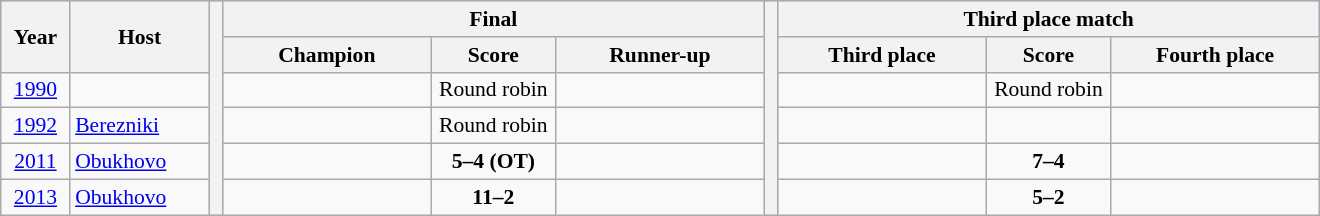<table class="wikitable" style="font-size:90%; text-align: center;">
<tr bgcolor="#C1D8FF">
<th rowspan="2" width="5%">Year</th>
<th rowspan="2" width="10%">Host</th>
<th rowspan="6" width="1%" bgcolor="ffffff"></th>
<th colspan="3">Final</th>
<th rowspan="6" width="1%" bgcolor="ffffff"></th>
<th colspan="3">Third place match</th>
</tr>
<tr bgcolor="#EFEFEF">
<th width="15%">Champion</th>
<th width="9%">Score</th>
<th width="15%">Runner-up</th>
<th width="15%">Third place</th>
<th width="9%">Score</th>
<th width="15%">Fourth place</th>
</tr>
<tr>
<td><a href='#'>1990</a></td>
<td align="left"></td>
<td></td>
<td><span>Round robin</span></td>
<td></td>
<td></td>
<td><span>Round robin</span></td>
<td></td>
</tr>
<tr>
<td><a href='#'>1992</a></td>
<td align="left"> <a href='#'>Berezniki</a></td>
<td></td>
<td><span>Round robin</span></td>
<td></td>
<td></td>
<td></td>
<td></td>
</tr>
<tr>
<td><a href='#'>2011</a></td>
<td align="left"> <a href='#'>Obukhovo</a></td>
<td></td>
<td><strong>5–4 (OT)</strong></td>
<td></td>
<td></td>
<td><strong>7–4</strong></td>
<td></td>
</tr>
<tr>
<td><a href='#'>2013</a></td>
<td align="left"> <a href='#'>Obukhovo</a></td>
<td></td>
<td><strong>11–2</strong></td>
<td></td>
<td></td>
<td><strong>5–2</strong></td>
<td></td>
</tr>
</table>
